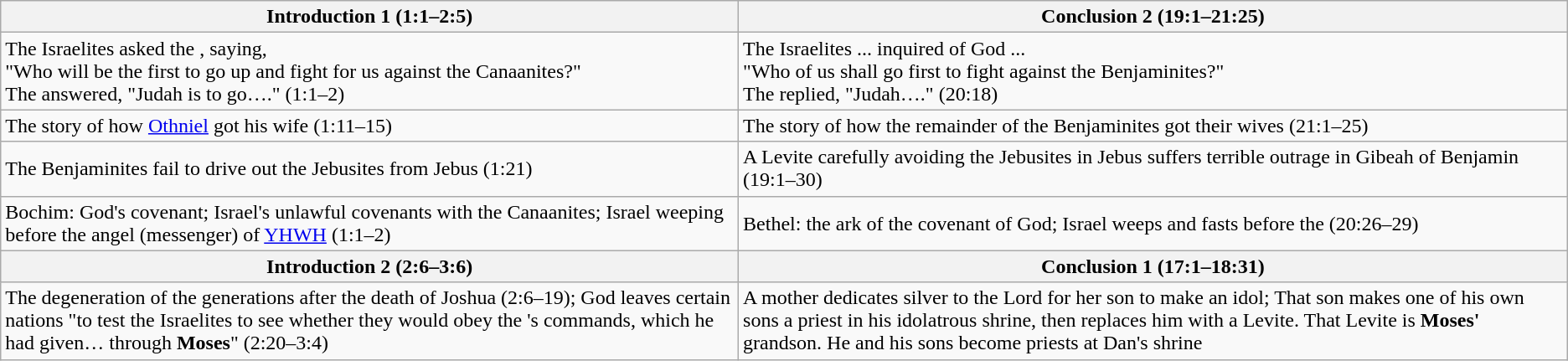<table class=wikitable>
<tr>
<th>Introduction 1 (1:1–2:5)</th>
<th>Conclusion 2 (19:1–21:25)</th>
</tr>
<tr>
<td>The Israelites asked the , saying,<br>"Who will be the first to go up and fight for us against the Canaanites?"<br>The  answered, "Judah is to go…." (1:1–2)</td>
<td>The Israelites ... inquired of God ...<br>"Who of us shall go first to fight against the Benjaminites?"<br>The  replied, "Judah…." (20:18)</td>
</tr>
<tr>
<td>The story of how <a href='#'>Othniel</a> got his wife (1:11–15)</td>
<td>The story of how the remainder of the Benjaminites got their wives (21:1–25)</td>
</tr>
<tr>
<td>The Benjaminites fail to drive out the Jebusites from Jebus (1:21)</td>
<td>A Levite carefully avoiding the Jebusites in Jebus suffers terrible outrage in Gibeah of Benjamin (19:1–30)</td>
</tr>
<tr>
<td>Bochim: God's covenant; Israel's unlawful covenants with the Canaanites; Israel weeping before the angel (messenger) of <a href='#'>YHWH</a> (1:1–2)</td>
<td>Bethel: the ark of the covenant of God; Israel weeps and fasts before the  (20:26–29)</td>
</tr>
<tr>
<th>Introduction 2 (2:6–3:6)</th>
<th>Conclusion 1 (17:1–18:31)</th>
</tr>
<tr>
<td>The degeneration of the generations after the death of Joshua (2:6–19); God leaves certain nations "to test the Israelites to see whether they would obey the 's commands, which he had given… through <strong>Moses</strong>" (2:20–3:4)</td>
<td>A mother dedicates silver to the Lord for her son to make an idol; That son makes one of his own sons a priest in his idolatrous shrine, then replaces him with a Levite. That Levite is <strong>Moses' </strong>grandson. He and his sons become priests at Dan's shrine</td>
</tr>
</table>
